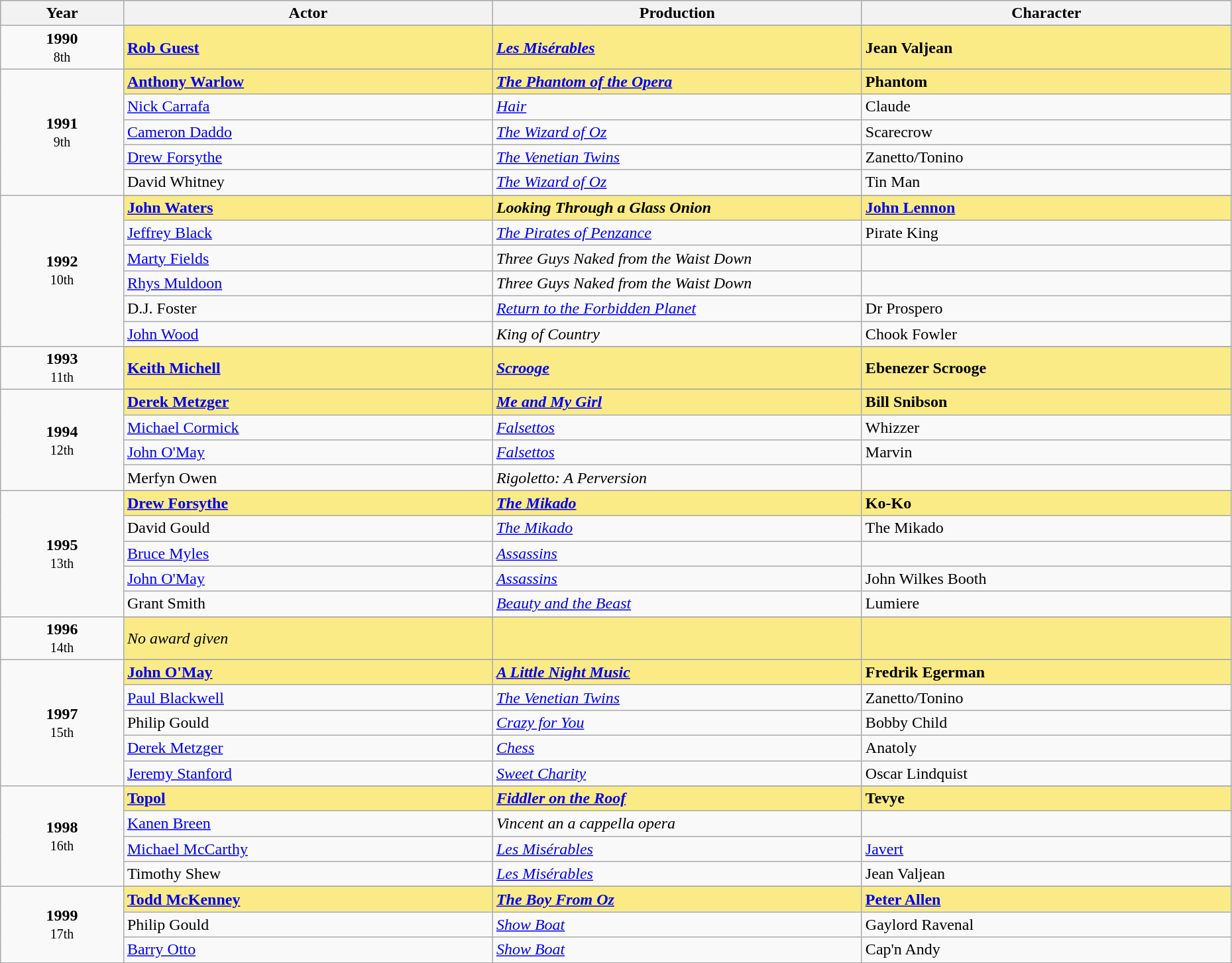<table class="wikitable" style="width:98%;">
<tr style="background:#bebebe;">
<th style="width:10%;">Year</th>
<th style="width:30%;">Actor</th>
<th style="width:30%;">Production</th>
<th style="width:30%;">Character</th>
</tr>
<tr>
<td rowspan=2 style="text-align:center"><strong>1990</strong><br><small>8th</small></td>
</tr>
<tr style="background:#FAEB86">
<td><strong><a href='#'>Rob Guest</a></strong></td>
<td><strong><em><a href='#'>Les Misérables</a></em></strong></td>
<td><strong>Jean Valjean</strong></td>
</tr>
<tr>
<td rowspan=6 style="text-align:center"><strong>1991</strong><br><small>9th</small></td>
</tr>
<tr style="background:#FAEB86">
<td><strong><a href='#'>Anthony Warlow</a></strong></td>
<td><strong><em><a href='#'>The Phantom of the Opera</a></em></strong></td>
<td><strong>Phantom</strong></td>
</tr>
<tr>
<td><a href='#'>Nick Carrafa</a></td>
<td><em><a href='#'>Hair</a></em></td>
<td>Claude</td>
</tr>
<tr>
<td><a href='#'>Cameron Daddo</a></td>
<td><em><a href='#'>The Wizard of Oz</a></em></td>
<td>Scarecrow</td>
</tr>
<tr>
<td><a href='#'>Drew Forsythe</a></td>
<td><em><a href='#'>The Venetian Twins</a></em></td>
<td>Zanetto/Tonino</td>
</tr>
<tr>
<td>David Whitney</td>
<td><em><a href='#'>The Wizard of Oz</a></em></td>
<td>Tin Man</td>
</tr>
<tr>
<td rowspan=7 style="text-align:center"><strong>1992</strong><br><small>10th</small></td>
</tr>
<tr style="background:#FAEB86">
<td><strong><a href='#'>John Waters</a></strong></td>
<td><strong><em>Looking Through a Glass Onion</em></strong></td>
<td><strong><a href='#'>John Lennon</a></strong></td>
</tr>
<tr>
<td><a href='#'>Jeffrey Black</a></td>
<td><em><a href='#'>The Pirates of Penzance</a></em></td>
<td>Pirate King</td>
</tr>
<tr>
<td><a href='#'>Marty Fields</a></td>
<td><em>Three Guys Naked from the Waist Down</em></td>
<td></td>
</tr>
<tr>
<td><a href='#'>Rhys Muldoon</a></td>
<td><em>Three Guys Naked from the Waist Down</em></td>
<td></td>
</tr>
<tr>
<td>D.J. Foster</td>
<td><em><a href='#'>Return to the Forbidden Planet</a></em></td>
<td>Dr Prospero</td>
</tr>
<tr>
<td><a href='#'>John Wood</a></td>
<td><em>King of Country</em></td>
<td>Chook Fowler</td>
</tr>
<tr>
<td rowspan=2 style="text-align:center"><strong>1993</strong><br><small>11th</small></td>
</tr>
<tr style="background:#FAEB86">
<td><strong><a href='#'>Keith Michell</a></strong></td>
<td><strong><em><a href='#'>Scrooge</a></em></strong></td>
<td><strong>Ebenezer Scrooge</strong></td>
</tr>
<tr>
<td rowspan=5 style="text-align:center"><strong>1994</strong><br><small>12th</small></td>
</tr>
<tr style="background:#FAEB86">
<td><strong><a href='#'>Derek Metzger</a></strong></td>
<td><strong><em><a href='#'>Me and My Girl</a></em></strong></td>
<td><strong>Bill Snibson</strong></td>
</tr>
<tr>
<td><a href='#'>Michael Cormick</a></td>
<td><em><a href='#'>Falsettos</a></em></td>
<td>Whizzer</td>
</tr>
<tr>
<td><a href='#'>John O'May</a></td>
<td><em><a href='#'>Falsettos</a></em></td>
<td>Marvin</td>
</tr>
<tr>
<td>Merfyn Owen</td>
<td><em>Rigoletto: A Perversion</em></td>
<td></td>
</tr>
<tr>
<td rowspan=6 style="text-align:center"><strong>1995</strong><br><small>13th</small></td>
</tr>
<tr style="background:#FAEB86">
<td><strong><a href='#'>Drew Forsythe</a></strong></td>
<td><strong><em><a href='#'>The Mikado</a></em></strong></td>
<td><strong>Ko-Ko</strong></td>
</tr>
<tr>
<td>David Gould</td>
<td><em><a href='#'>The Mikado</a></em></td>
<td>The Mikado</td>
</tr>
<tr>
<td><a href='#'>Bruce Myles</a></td>
<td><em><a href='#'>Assassins</a></em></td>
<td></td>
</tr>
<tr>
<td><a href='#'>John O'May</a></td>
<td><em><a href='#'>Assassins</a></em></td>
<td>John Wilkes Booth</td>
</tr>
<tr>
<td>Grant Smith</td>
<td><em><a href='#'>Beauty and the Beast</a></em></td>
<td>Lumiere</td>
</tr>
<tr>
<td rowspan=2 style="text-align:center"><strong>1996</strong><br><small>14th</small></td>
</tr>
<tr style="background:#FAEB86"|>
<td><em>No award given</em></td>
<td></td>
<td></td>
</tr>
<tr>
<td rowspan=6 style="text-align:center"><strong>1997</strong><br><small>15th</small></td>
</tr>
<tr style="background:#FAEB86">
<td><strong><a href='#'>John O'May</a></strong></td>
<td><strong><em><a href='#'>A Little Night Music</a></em></strong></td>
<td><strong>Fredrik Egerman</strong></td>
</tr>
<tr>
<td><a href='#'>Paul Blackwell</a></td>
<td><em><a href='#'>The Venetian Twins</a></em></td>
<td>Zanetto/Tonino</td>
</tr>
<tr>
<td>Philip Gould</td>
<td><em><a href='#'>Crazy for You</a></em></td>
<td>Bobby Child</td>
</tr>
<tr>
<td><a href='#'>Derek Metzger</a></td>
<td><em><a href='#'>Chess</a></em></td>
<td>Anatoly</td>
</tr>
<tr>
<td><a href='#'>Jeremy Stanford</a></td>
<td><em><a href='#'>Sweet Charity</a></em></td>
<td>Oscar Lindquist</td>
</tr>
<tr>
<td rowspan=5 style="text-align:center"><strong>1998</strong><br><small>16th</small></td>
</tr>
<tr style="background:#FAEB86">
<td><strong><a href='#'>Topol</a></strong></td>
<td><strong><em><a href='#'>Fiddler on the Roof</a></em></strong></td>
<td><strong>Tevye</strong></td>
</tr>
<tr>
<td><a href='#'>Kanen Breen</a></td>
<td><em>Vincent an a cappella opera</em></td>
<td></td>
</tr>
<tr>
<td><a href='#'>Michael McCarthy</a></td>
<td><em><a href='#'>Les Misérables</a></em></td>
<td><a href='#'>Javert</a></td>
</tr>
<tr>
<td>Timothy Shew</td>
<td><em><a href='#'>Les Misérables</a></em></td>
<td>Jean Valjean</td>
</tr>
<tr>
<td rowspan=4 style="text-align:center"><strong>1999</strong><br><small>17th</small></td>
</tr>
<tr style="background:#FAEB86">
<td><strong><a href='#'>Todd McKenney</a></strong></td>
<td><strong><em><a href='#'>The Boy From Oz</a></em></strong></td>
<td><strong><a href='#'>Peter Allen</a></strong></td>
</tr>
<tr>
<td>Philip Gould</td>
<td><em><a href='#'>Show Boat</a></em></td>
<td>Gaylord Ravenal</td>
</tr>
<tr>
<td><a href='#'>Barry Otto</a></td>
<td><em><a href='#'>Show Boat</a></em></td>
<td>Cap'n Andy</td>
</tr>
<tr>
</tr>
</table>
